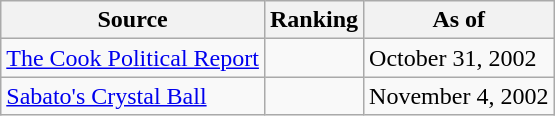<table class="wikitable">
<tr>
<th>Source</th>
<th>Ranking</th>
<th>As of</th>
</tr>
<tr>
<td><a href='#'>The Cook Political Report</a></td>
<td></td>
<td>October 31, 2002</td>
</tr>
<tr>
<td><a href='#'>Sabato's Crystal Ball</a></td>
<td></td>
<td>November 4, 2002</td>
</tr>
</table>
